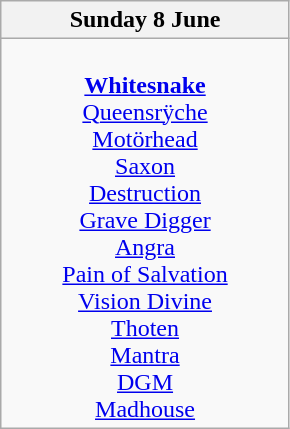<table class="wikitable">
<tr>
<th>Sunday 8 June</th>
</tr>
<tr>
<td valign="top" align="center" width=185><br><strong><a href='#'>Whitesnake</a></strong>
<br><a href='#'>Queensrÿche</a>
<br><a href='#'>Motörhead</a>
<br><a href='#'>Saxon</a>
<br><a href='#'>Destruction</a>
<br><a href='#'>Grave Digger</a>
<br><a href='#'>Angra</a>
<br><a href='#'>Pain of Salvation</a>
<br><a href='#'>Vision Divine</a>
<br><a href='#'>Thoten</a>
<br><a href='#'>Mantra</a>
<br><a href='#'>DGM</a>
<br><a href='#'>Madhouse</a></td>
</tr>
</table>
